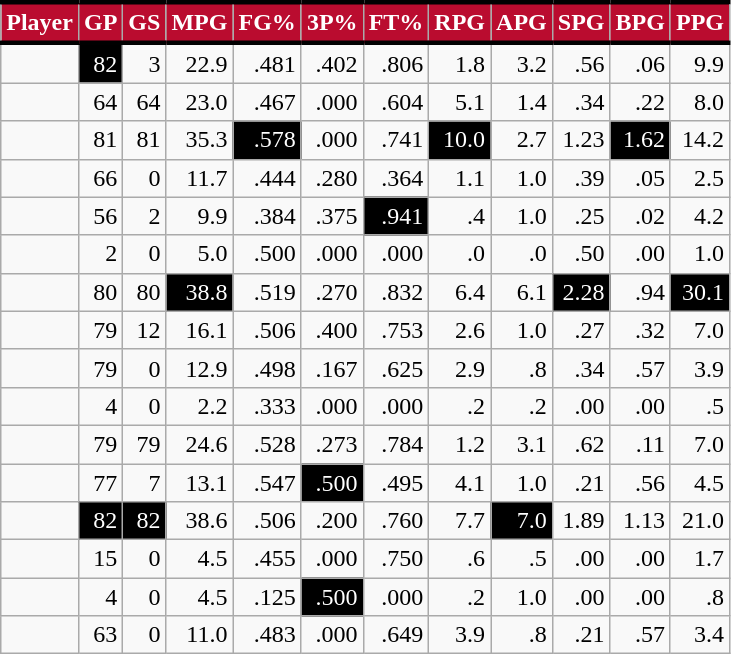<table class="wikitable sortable" style="text-align:right;">
<tr>
<th style="background:#BA0C2F; color:#FFFFFF; border-top:#010101 3px solid; border-bottom:#010101 3px solid;">Player</th>
<th style="background:#BA0C2F; color:#FFFFFF; border-top:#010101 3px solid; border-bottom:#010101 3px solid;">GP</th>
<th style="background:#BA0C2F; color:#FFFFFF; border-top:#010101 3px solid; border-bottom:#010101 3px solid;">GS</th>
<th style="background:#BA0C2F; color:#FFFFFF; border-top:#010101 3px solid; border-bottom:#010101 3px solid;">MPG</th>
<th style="background:#BA0C2F; color:#FFFFFF; border-top:#010101 3px solid; border-bottom:#010101 3px solid;">FG%</th>
<th style="background:#BA0C2F; color:#FFFFFF; border-top:#010101 3px solid; border-bottom:#010101 3px solid;">3P%</th>
<th style="background:#BA0C2F; color:#FFFFFF; border-top:#010101 3px solid; border-bottom:#010101 3px solid;">FT%</th>
<th style="background:#BA0C2F; color:#FFFFFF; border-top:#010101 3px solid; border-bottom:#010101 3px solid;">RPG</th>
<th style="background:#BA0C2F; color:#FFFFFF; border-top:#010101 3px solid; border-bottom:#010101 3px solid;">APG</th>
<th style="background:#BA0C2F; color:#FFFFFF; border-top:#010101 3px solid; border-bottom:#010101 3px solid;">SPG</th>
<th style="background:#BA0C2F; color:#FFFFFF; border-top:#010101 3px solid; border-bottom:#010101 3px solid;">BPG</th>
<th style="background:#BA0C2F; color:#FFFFFF; border-top:#010101 3px solid; border-bottom:#010101 3px solid;">PPG</th>
</tr>
<tr>
<td></td>
<td style="background:black;color:white;">82</td>
<td>3</td>
<td>22.9</td>
<td>.481</td>
<td>.402</td>
<td>.806</td>
<td>1.8</td>
<td>3.2</td>
<td>.56</td>
<td>.06</td>
<td>9.9</td>
</tr>
<tr>
<td></td>
<td>64</td>
<td>64</td>
<td>23.0</td>
<td>.467</td>
<td>.000</td>
<td>.604</td>
<td>5.1</td>
<td>1.4</td>
<td>.34</td>
<td>.22</td>
<td>8.0</td>
</tr>
<tr>
<td></td>
<td>81</td>
<td>81</td>
<td>35.3</td>
<td style="background:black;color:white;">.578</td>
<td>.000</td>
<td>.741</td>
<td style="background:black;color:white;">10.0</td>
<td>2.7</td>
<td>1.23</td>
<td style="background:black;color:white;">1.62</td>
<td>14.2</td>
</tr>
<tr>
<td></td>
<td>66</td>
<td>0</td>
<td>11.7</td>
<td>.444</td>
<td>.280</td>
<td>.364</td>
<td>1.1</td>
<td>1.0</td>
<td>.39</td>
<td>.05</td>
<td>2.5</td>
</tr>
<tr>
<td></td>
<td>56</td>
<td>2</td>
<td>9.9</td>
<td>.384</td>
<td>.375</td>
<td style="background:black;color:white;">.941</td>
<td>.4</td>
<td>1.0</td>
<td>.25</td>
<td>.02</td>
<td>4.2</td>
</tr>
<tr>
<td></td>
<td>2</td>
<td>0</td>
<td>5.0</td>
<td>.500</td>
<td>.000</td>
<td>.000</td>
<td>.0</td>
<td>.0</td>
<td>.50</td>
<td>.00</td>
<td>1.0</td>
</tr>
<tr>
<td></td>
<td>80</td>
<td>80</td>
<td style="background:black;color:white;">38.8</td>
<td>.519</td>
<td>.270</td>
<td>.832</td>
<td>6.4</td>
<td>6.1</td>
<td style="background:black;color:white;">2.28</td>
<td>.94</td>
<td style="background:black;color:white;">30.1</td>
</tr>
<tr>
<td></td>
<td>79</td>
<td>12</td>
<td>16.1</td>
<td>.506</td>
<td>.400</td>
<td>.753</td>
<td>2.6</td>
<td>1.0</td>
<td>.27</td>
<td>.32</td>
<td>7.0</td>
</tr>
<tr>
<td></td>
<td>79</td>
<td>0</td>
<td>12.9</td>
<td>.498</td>
<td>.167</td>
<td>.625</td>
<td>2.9</td>
<td>.8</td>
<td>.34</td>
<td>.57</td>
<td>3.9</td>
</tr>
<tr>
<td></td>
<td>4</td>
<td>0</td>
<td>2.2</td>
<td>.333</td>
<td>.000</td>
<td>.000</td>
<td>.2</td>
<td>.2</td>
<td>.00</td>
<td>.00</td>
<td>.5</td>
</tr>
<tr>
<td></td>
<td>79</td>
<td>79</td>
<td>24.6</td>
<td>.528</td>
<td>.273</td>
<td>.784</td>
<td>1.2</td>
<td>3.1</td>
<td>.62</td>
<td>.11</td>
<td>7.0</td>
</tr>
<tr>
<td></td>
<td>77</td>
<td>7</td>
<td>13.1</td>
<td>.547</td>
<td style="background:black;color:white;">.500</td>
<td>.495</td>
<td>4.1</td>
<td>1.0</td>
<td>.21</td>
<td>.56</td>
<td>4.5</td>
</tr>
<tr>
<td></td>
<td style="background:black;color:white;">82</td>
<td style="background:black;color:white;">82</td>
<td>38.6</td>
<td>.506</td>
<td>.200</td>
<td>.760</td>
<td>7.7</td>
<td style="background:black;color:white;">7.0</td>
<td>1.89</td>
<td>1.13</td>
<td>21.0</td>
</tr>
<tr>
<td></td>
<td>15</td>
<td>0</td>
<td>4.5</td>
<td>.455</td>
<td>.000</td>
<td>.750</td>
<td>.6</td>
<td>.5</td>
<td>.00</td>
<td>.00</td>
<td>1.7</td>
</tr>
<tr>
<td></td>
<td>4</td>
<td>0</td>
<td>4.5</td>
<td>.125</td>
<td style="background:black;color:white;">.500</td>
<td>.000</td>
<td>.2</td>
<td>1.0</td>
<td>.00</td>
<td>.00</td>
<td>.8</td>
</tr>
<tr>
<td></td>
<td>63</td>
<td>0</td>
<td>11.0</td>
<td>.483</td>
<td>.000</td>
<td>.649</td>
<td>3.9</td>
<td>.8</td>
<td>.21</td>
<td>.57</td>
<td>3.4</td>
</tr>
</table>
